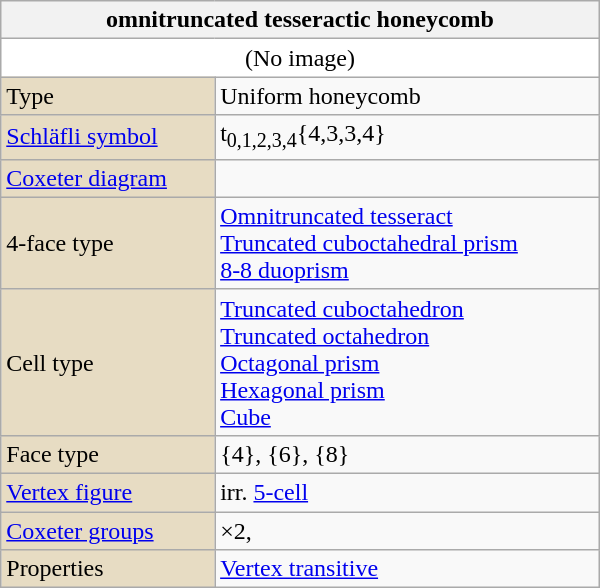<table class="wikitable" align="right" width="400">
<tr>
<th bgcolor=#e7dcc3 colspan=2>omnitruncated tesseractic honeycomb</th>
</tr>
<tr>
<td bgcolor=#ffffff align=center colspan=2>(No image)</td>
</tr>
<tr>
<td bgcolor=#e7dcc3>Type</td>
<td>Uniform honeycomb</td>
</tr>
<tr>
<td bgcolor=#e7dcc3><a href='#'>Schläfli symbol</a></td>
<td>t<sub>0,1,2,3,4</sub>{4,3,3,4}</td>
</tr>
<tr>
<td bgcolor=#e7dcc3><a href='#'>Coxeter diagram</a></td>
<td></td>
</tr>
<tr>
<td bgcolor=#e7dcc3>4-face type</td>
<td><a href='#'>Omnitruncated tesseract</a> <br><a href='#'>Truncated cuboctahedral prism</a> <br><a href='#'>8-8 duoprism</a> </td>
</tr>
<tr>
<td bgcolor=#e7dcc3>Cell type</td>
<td><a href='#'>Truncated cuboctahedron</a> <br><a href='#'>Truncated octahedron</a> <br><a href='#'>Octagonal prism</a> <br><a href='#'>Hexagonal prism</a> <br><a href='#'>Cube</a> </td>
</tr>
<tr>
<td bgcolor=#e7dcc3>Face type</td>
<td>{4}, {6}, {8}</td>
</tr>
<tr>
<td bgcolor=#e7dcc3><a href='#'>Vertex figure</a></td>
<td>irr. <a href='#'>5-cell</a></td>
</tr>
<tr>
<td bgcolor=#e7dcc3><a href='#'>Coxeter groups</a></td>
<td>×2, </td>
</tr>
<tr>
<td bgcolor=#e7dcc3>Properties</td>
<td><a href='#'>Vertex transitive</a></td>
</tr>
</table>
